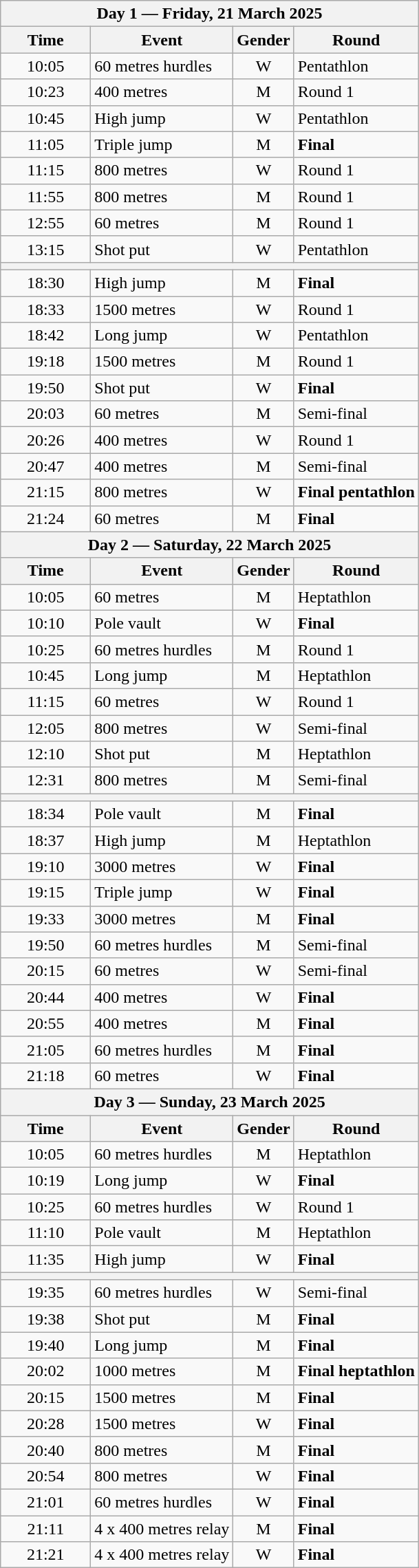<table class="wikitable collapsible collapsed" style="border:0; position:relative; font-size:100%;">
<tr>
<th colspan="4">Day 1 — Friday, 21 March 2025</th>
</tr>
<tr>
<th style="width:5em"><strong>Time</strong></th>
<th><strong>Event</strong></th>
<th><strong>Gender</strong></th>
<th><strong>Round</strong></th>
</tr>
<tr>
<td align="center">10:05</td>
<td>60 metres hurdles</td>
<td align="center">W</td>
<td>Pentathlon</td>
</tr>
<tr>
<td align="center">10:23</td>
<td>400 metres</td>
<td align="center">M</td>
<td>Round 1</td>
</tr>
<tr>
<td align="center">10:45</td>
<td>High jump</td>
<td align="center">W</td>
<td>Pentathlon</td>
</tr>
<tr>
<td align="center">11:05</td>
<td>Triple jump</td>
<td align="center">M</td>
<td><strong>Final</strong></td>
</tr>
<tr>
<td align="center">11:15</td>
<td>800 metres</td>
<td align="center">W</td>
<td>Round 1</td>
</tr>
<tr>
<td align="center">11:55</td>
<td>800 metres</td>
<td align="center">M</td>
<td>Round 1</td>
</tr>
<tr>
<td align="center">12:55</td>
<td>60 metres</td>
<td align="center">M</td>
<td>Round 1</td>
</tr>
<tr>
<td align="center">13:15</td>
<td>Shot put</td>
<td align="center">W</td>
<td>Pentathlon</td>
</tr>
<tr>
<th colspan="4"></th>
</tr>
<tr>
<td align="center">18:30</td>
<td>High jump</td>
<td align="center">M</td>
<td><strong>Final</strong></td>
</tr>
<tr>
<td align="center">18:33</td>
<td>1500 metres</td>
<td align="center">W</td>
<td>Round 1</td>
</tr>
<tr>
<td align="center">18:42</td>
<td>Long jump</td>
<td align="center">W</td>
<td>Pentathlon</td>
</tr>
<tr>
<td align="center">19:18</td>
<td>1500 metres</td>
<td align="center">M</td>
<td>Round 1</td>
</tr>
<tr>
<td align="center">19:50</td>
<td>Shot put</td>
<td align="center">W</td>
<td><strong>Final</strong></td>
</tr>
<tr>
<td align="center">20:03</td>
<td>60 metres</td>
<td align="center">M</td>
<td>Semi-final</td>
</tr>
<tr>
<td align="center">20:26</td>
<td>400 metres</td>
<td align="center">W</td>
<td>Round 1</td>
</tr>
<tr>
<td align="center">20:47</td>
<td>400 metres</td>
<td align="center">M</td>
<td>Semi-final</td>
</tr>
<tr>
<td align="center">21:15</td>
<td>800 metres</td>
<td align="center">W</td>
<td><strong>Final pentathlon</strong></td>
</tr>
<tr>
<td align="center">21:24</td>
<td>60 metres</td>
<td align="center">M</td>
<td><strong>Final</strong></td>
</tr>
<tr>
<th colspan="4">Day 2 — Saturday, 22 March 2025</th>
</tr>
<tr>
<th><strong>Time</strong></th>
<th><strong>Event</strong></th>
<th><strong>Gender</strong></th>
<th><strong>Round</strong></th>
</tr>
<tr>
<td align="center">10:05</td>
<td>60 metres</td>
<td align="center">M</td>
<td>Heptathlon</td>
</tr>
<tr>
<td align="center">10:10</td>
<td>Pole vault</td>
<td align="center">W</td>
<td><strong>Final</strong></td>
</tr>
<tr>
<td align="center">10:25</td>
<td>60 metres hurdles</td>
<td align="center">M</td>
<td>Round 1</td>
</tr>
<tr>
<td align="center">10:45</td>
<td>Long jump</td>
<td align="center">M</td>
<td>Heptathlon</td>
</tr>
<tr>
<td align="center">11:15</td>
<td>60 metres</td>
<td align="center">W</td>
<td>Round 1</td>
</tr>
<tr>
<td align="center">12:05</td>
<td>800 metres</td>
<td align="center">W</td>
<td>Semi-final</td>
</tr>
<tr>
<td align="center">12:10</td>
<td>Shot put</td>
<td align="center">M</td>
<td>Heptathlon</td>
</tr>
<tr>
<td align="center">12:31</td>
<td>800 metres</td>
<td align="center">M</td>
<td>Semi-final</td>
</tr>
<tr>
<th colspan="4"></th>
</tr>
<tr>
<td align="center">18:34</td>
<td>Pole vault</td>
<td align="center">M</td>
<td><strong>Final</strong></td>
</tr>
<tr>
<td align="center">18:37</td>
<td>High jump</td>
<td align="center">M</td>
<td>Heptathlon</td>
</tr>
<tr>
<td align="center">19:10</td>
<td>3000 metres</td>
<td align="center">W</td>
<td><strong>Final</strong></td>
</tr>
<tr>
<td align="center">19:15</td>
<td>Triple jump</td>
<td align="center">W</td>
<td><strong>Final</strong></td>
</tr>
<tr>
<td align="center">19:33</td>
<td>3000 metres</td>
<td align="center">M</td>
<td><strong>Final</strong></td>
</tr>
<tr>
<td align="center">19:50</td>
<td>60 metres hurdles</td>
<td align="center">M</td>
<td>Semi-final</td>
</tr>
<tr>
<td align="center">20:15</td>
<td>60 metres</td>
<td align="center">W</td>
<td>Semi-final</td>
</tr>
<tr>
<td align="center">20:44</td>
<td>400 metres</td>
<td align="center">W</td>
<td><strong>Final</strong></td>
</tr>
<tr>
<td align="center">20:55</td>
<td>400 metres</td>
<td align="center">M</td>
<td><strong>Final</strong></td>
</tr>
<tr>
<td align="center">21:05</td>
<td>60 metres hurdles</td>
<td align="center">M</td>
<td><strong>Final</strong></td>
</tr>
<tr>
<td align="center">21:18</td>
<td>60 metres</td>
<td align="center">W</td>
<td><strong>Final</strong></td>
</tr>
<tr>
<th colspan="4">Day 3 — Sunday, 23 March 2025</th>
</tr>
<tr>
<th><strong>Time</strong></th>
<th><strong>Event</strong></th>
<th><strong>Gender</strong></th>
<th><strong>Round</strong></th>
</tr>
<tr>
<td align="center">10:05</td>
<td>60 metres hurdles</td>
<td align="center">M</td>
<td>Heptathlon</td>
</tr>
<tr>
<td align="center">10:19</td>
<td>Long jump</td>
<td align="center">W</td>
<td><strong>Final</strong></td>
</tr>
<tr>
<td align="center">10:25</td>
<td>60 metres hurdles</td>
<td align="center">W</td>
<td>Round 1</td>
</tr>
<tr>
<td align="center">11:10</td>
<td>Pole vault</td>
<td align="center">M</td>
<td>Heptathlon</td>
</tr>
<tr>
<td align="center">11:35</td>
<td>High jump</td>
<td align="center">W</td>
<td><strong>Final</strong></td>
</tr>
<tr>
<th colspan="4"></th>
</tr>
<tr>
<td align="center">19:35</td>
<td>60 metres hurdles</td>
<td align="center">W</td>
<td>Semi-final</td>
</tr>
<tr>
<td align="center">19:38</td>
<td>Shot put</td>
<td align="center">M</td>
<td><strong>Final</strong></td>
</tr>
<tr>
<td align="center">19:40</td>
<td>Long jump</td>
<td align="center">M</td>
<td><strong>Final</strong></td>
</tr>
<tr>
<td align="center">20:02</td>
<td>1000 metres</td>
<td align="center">M</td>
<td><strong>Final heptathlon</strong></td>
</tr>
<tr>
<td align="center">20:15</td>
<td>1500 metres</td>
<td align="center">M</td>
<td><strong>Final</strong></td>
</tr>
<tr>
<td align="center">20:28</td>
<td>1500 metres</td>
<td align="center">W</td>
<td><strong>Final</strong></td>
</tr>
<tr>
<td align="center">20:40</td>
<td>800 metres</td>
<td align="center">M</td>
<td><strong>Final</strong></td>
</tr>
<tr>
<td align="center">20:54</td>
<td>800 metres</td>
<td align="center">W</td>
<td><strong>Final</strong></td>
</tr>
<tr>
<td align="center">21:01</td>
<td>60 metres hurdles</td>
<td align="center">W</td>
<td><strong>Final</strong></td>
</tr>
<tr>
<td align="center">21:11</td>
<td>4 x 400 metres relay</td>
<td align="center">M</td>
<td><strong>Final</strong></td>
</tr>
<tr>
<td align="center">21:21</td>
<td>4 x 400 metres relay</td>
<td align="center">W</td>
<td><strong>Final</strong></td>
</tr>
</table>
